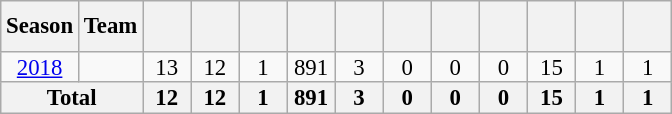<table class="wikitable" style="text-align:center; line-height:90%; font-size:95%;">
<tr style="line-height:175%;">
<th>Season</th>
<th>Team</th>
<th style="width:25px;"></th>
<th style="width:25px;"></th>
<th style="width:25px;"></th>
<th style="width:25px;"></th>
<th style="width:25px;"></th>
<th style="width:25px;"></th>
<th style="width:25px;"></th>
<th style="width:25px;"></th>
<th style="width:25px;"></th>
<th style="width:25px;"></th>
<th style="width:25px;"></th>
</tr>
<tr>
<td><a href='#'>2018</a></td>
<td></td>
<td>13</td>
<td>12</td>
<td>1</td>
<td>891</td>
<td>3</td>
<td>0</td>
<td>0</td>
<td>0</td>
<td>15</td>
<td>1</td>
<td>1</td>
</tr>
<tr>
<th colspan="2">Total</th>
<th>12</th>
<th>12</th>
<th>1</th>
<th>891</th>
<th>3</th>
<th>0</th>
<th>0</th>
<th>0</th>
<th>15</th>
<th>1</th>
<th>1</th>
</tr>
</table>
